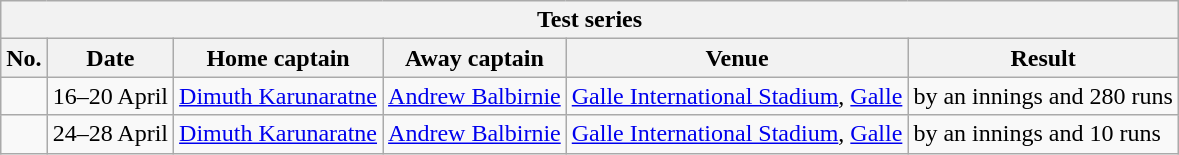<table class="wikitable">
<tr>
<th colspan="9">Test series</th>
</tr>
<tr>
<th>No.</th>
<th>Date</th>
<th>Home captain</th>
<th>Away captain</th>
<th>Venue</th>
<th>Result</th>
</tr>
<tr>
<td></td>
<td>16–20 April</td>
<td><a href='#'>Dimuth Karunaratne</a></td>
<td><a href='#'>Andrew Balbirnie</a></td>
<td><a href='#'>Galle International Stadium</a>, <a href='#'>Galle</a></td>
<td> by an innings and 280 runs</td>
</tr>
<tr>
<td></td>
<td>24–28 April</td>
<td><a href='#'>Dimuth Karunaratne</a></td>
<td><a href='#'>Andrew Balbirnie</a></td>
<td><a href='#'>Galle International Stadium</a>, <a href='#'>Galle</a></td>
<td> by an innings and 10 runs</td>
</tr>
</table>
